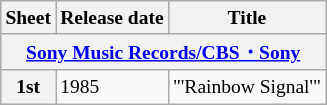<table class="wikitable" style="font-size:small">
<tr>
<th>Sheet</th>
<th>Release date</th>
<th>Title</th>
</tr>
<tr>
<th colspan="4"><a href='#'>Sony Music Records/CBS・Sony</a></th>
</tr>
<tr>
<th>1st</th>
<td>1985</td>
<td>"'Rainbow Signal'"</td>
</tr>
</table>
